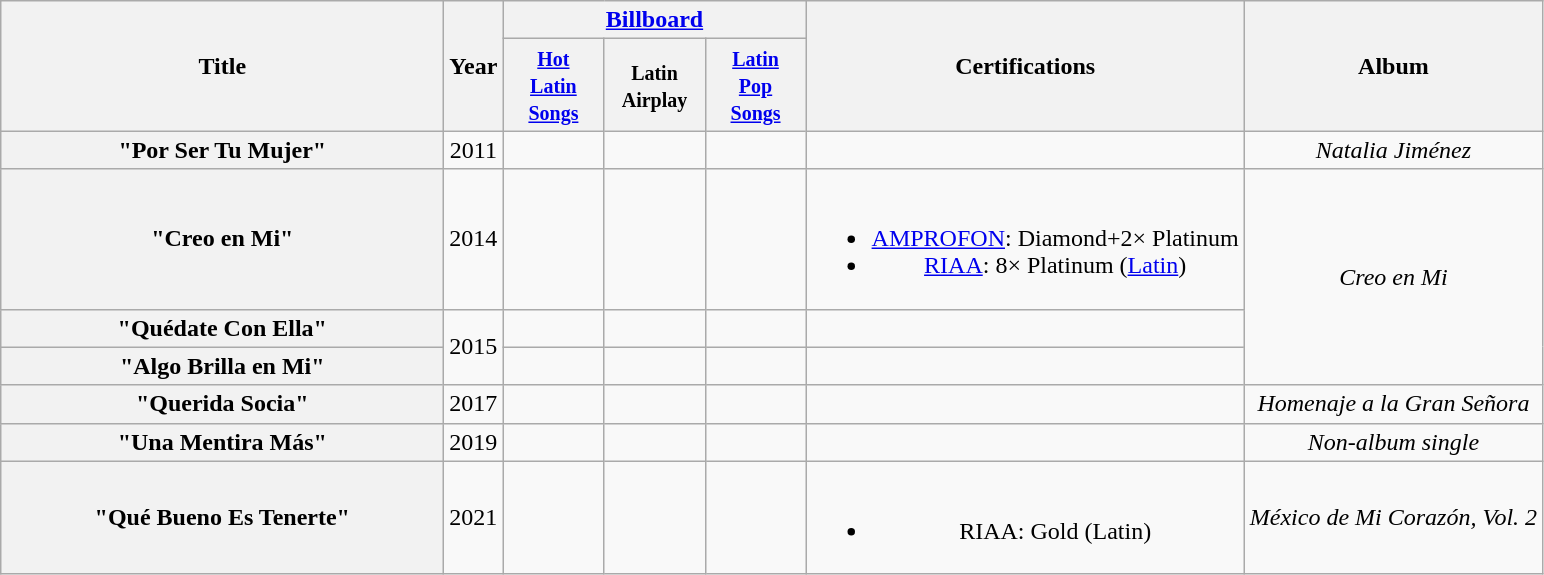<table class="wikitable plainrowheaders" style="text-align:center;">
<tr>
<th scope="col" rowspan="2" style="width:18em;">Title</th>
<th scope="col" rowspan="2">Year</th>
<th colspan="3"><a href='#'>Billboard</a></th>
<th rowspan="2">Certifications</th>
<th rowspan="2">Album</th>
</tr>
<tr>
<th width="60"><small><a href='#'>Hot<br>Latin<br>Songs</a></small></th>
<th width="60"><small>Latin<br>Airplay</small></th>
<th width="60"><small><a href='#'>Latin<br>Pop<br>Songs</a></small></th>
</tr>
<tr>
<th scope="row">"Por Ser Tu Mujer"</th>
<td>2011</td>
<td></td>
<td></td>
<td></td>
<td></td>
<td><em>Natalia Jiménez</em></td>
</tr>
<tr>
<th scope="row">"Creo en Mi"</th>
<td>2014</td>
<td></td>
<td></td>
<td></td>
<td><br><ul><li><a href='#'>AMPROFON</a>: Diamond+2× Platinum</li><li><a href='#'>RIAA</a>: 8× Platinum (<a href='#'>Latin</a>)</li></ul></td>
<td rowspan="3"><em>Creo en Mi</em></td>
</tr>
<tr>
<th scope="row">"Quédate Con Ella"</th>
<td rowspan="2">2015</td>
<td></td>
<td></td>
<td></td>
<td></td>
</tr>
<tr>
<th scope="row">"Algo Brilla en Mi"</th>
<td></td>
<td></td>
<td></td>
<td></td>
</tr>
<tr>
<th scope="row">"Querida Socia"</th>
<td rowspan="1">2017</td>
<td></td>
<td></td>
<td></td>
<td></td>
<td rowspan="1"><em>Homenaje a la Gran Señora</em></td>
</tr>
<tr>
<th scope="row">"Una Mentira Más"<br></th>
<td rowspan="1">2019</td>
<td></td>
<td></td>
<td></td>
<td></td>
<td rowspan="1"><em>Non-album single</em></td>
</tr>
<tr>
<th scope="row">"Qué Bueno Es Tenerte"</th>
<td>2021</td>
<td></td>
<td></td>
<td></td>
<td><br><ul><li>RIAA: Gold (Latin)</li></ul></td>
<td><em>México de Mi Corazón, Vol. 2</em></td>
</tr>
</table>
